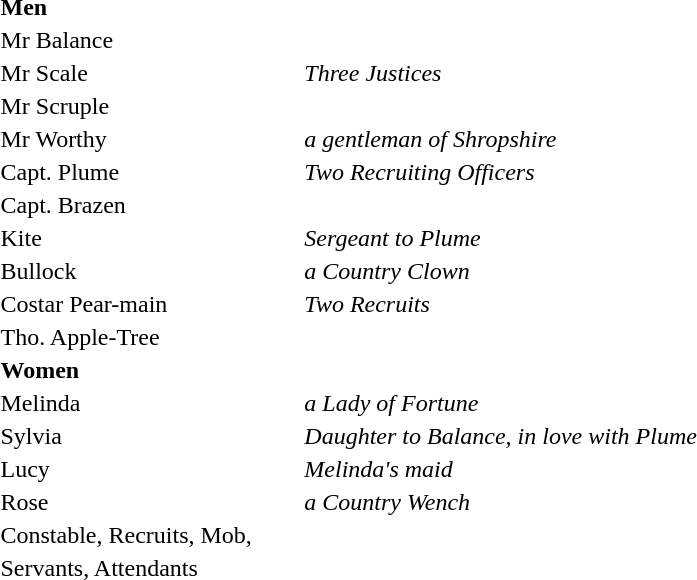<table>
<tr>
<td><strong>Men</strong></td>
<td></td>
</tr>
<tr>
<td>Mr Balance</td>
<td></td>
</tr>
<tr>
<td>Mr Scale</td>
<td style="padding-left: 2em"><em>Three Justices</em></td>
</tr>
<tr>
<td>Mr Scruple</td>
</tr>
<tr>
<td>Mr Worthy</td>
<td style="padding-left: 2em"><em>a gentleman of Shropshire</em></td>
</tr>
<tr>
<td>Capt. Plume</td>
<td style="padding-left: 2em"><em>Two Recruiting Officers</em></td>
</tr>
<tr>
<td>Capt. Brazen</td>
<td></td>
</tr>
<tr>
<td>Kite</td>
<td style="padding-left: 2em"><em>Sergeant to Plume</em></td>
</tr>
<tr>
<td>Bullock</td>
<td style="padding-left: 2em"><em>a Country Clown</em></td>
</tr>
<tr>
<td>Costar Pear-main</td>
<td style="padding-left: 2em"><em>Two Recruits</em></td>
</tr>
<tr>
<td>Tho. Apple-Tree</td>
<td style="padding-left: 2em"></td>
</tr>
<tr>
<td><strong>Women</strong></td>
<td></td>
</tr>
<tr>
<td>Melinda</td>
<td style="padding-left: 2em"><em>a Lady of Fortune</em></td>
</tr>
<tr>
<td>Sylvia</td>
<td style="padding-left: 2em"><em>Daughter to Balance, in love with Plume</em></td>
</tr>
<tr>
<td>Lucy</td>
<td style="padding-left: 2em"><em>Melinda's maid</em></td>
</tr>
<tr>
<td>Rose</td>
<td style="padding-left: 2em"><em>a Country Wench</em></td>
</tr>
<tr>
<td>Constable, Recruits, Mob,</td>
</tr>
<tr>
<td>Servants, Attendants</td>
</tr>
</table>
